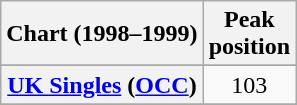<table class="wikitable sortable plainrowheaders" style="text-align:center">
<tr>
<th scope="col">Chart (1998–1999)</th>
<th scope="col">Peak<br>position</th>
</tr>
<tr>
</tr>
<tr>
</tr>
<tr>
<th scope="row"><a href='#'>UK Singles</a> (<a href='#'>OCC</a>)</th>
<td>103</td>
</tr>
<tr>
</tr>
<tr>
</tr>
<tr>
</tr>
<tr>
</tr>
</table>
